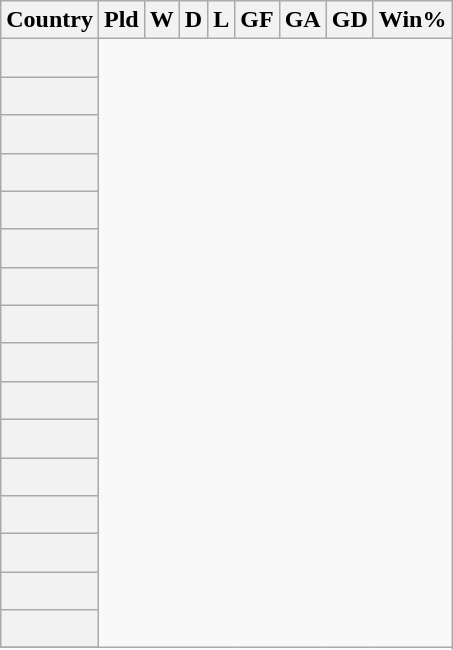<table class="wikitable sortable plainrowheaders" style="text-align:center">
<tr>
<th scope="col">Country</th>
<th scope="col">Pld</th>
<th scope="col">W</th>
<th scope="col">D</th>
<th scope="col">L</th>
<th scope="col">GF</th>
<th scope="col">GA</th>
<th scope="col">GD</th>
<th scope="col">Win%</th>
</tr>
<tr>
<th scope="row" align=left><br></th>
</tr>
<tr>
<th scope="row" align=left><br></th>
</tr>
<tr>
<th scope="row" align=left><br></th>
</tr>
<tr>
<th scope="row" align=left><br></th>
</tr>
<tr>
<th scope="row" align=left><br></th>
</tr>
<tr>
<th scope="row" align=left><br></th>
</tr>
<tr>
<th scope="row" align=left><br></th>
</tr>
<tr>
<th scope="row" align=left><br></th>
</tr>
<tr>
<th scope="row" align=left><br></th>
</tr>
<tr>
<th scope="row" align=left><br></th>
</tr>
<tr>
<th scope="row" align=left><br></th>
</tr>
<tr>
<th scope="row" align=left><br></th>
</tr>
<tr>
<th scope="row" align=left><br></th>
</tr>
<tr>
<th scope="row" align=left><br></th>
</tr>
<tr>
<th scope="row" align=left><br></th>
</tr>
<tr>
<th scope="row" align=left><br></th>
</tr>
<tr>
</tr>
</table>
